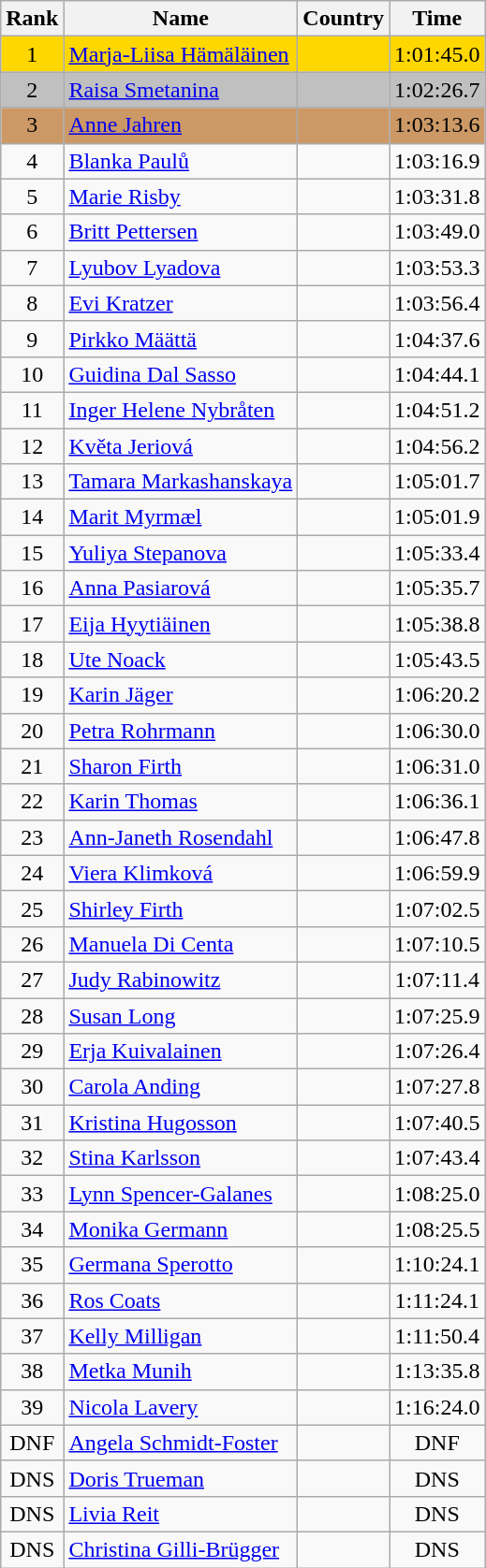<table class="wikitable sortable" style="text-align:center">
<tr>
<th>Rank</th>
<th>Name</th>
<th>Country</th>
<th>Time</th>
</tr>
<tr bgcolor=gold>
<td>1</td>
<td align="left"><a href='#'>Marja-Liisa Hämäläinen</a></td>
<td align="left"></td>
<td>1:01:45.0</td>
</tr>
<tr bgcolor=silver>
<td>2</td>
<td align="left"><a href='#'>Raisa Smetanina</a></td>
<td align="left"></td>
<td>1:02:26.7</td>
</tr>
<tr bgcolor=#CC9966>
<td>3</td>
<td align="left"><a href='#'>Anne Jahren</a></td>
<td align="left"></td>
<td>1:03:13.6</td>
</tr>
<tr>
<td>4</td>
<td align="left"><a href='#'>Blanka Paulů</a></td>
<td align="left"></td>
<td>1:03:16.9</td>
</tr>
<tr>
<td>5</td>
<td align="left"><a href='#'>Marie Risby</a></td>
<td align="left"></td>
<td>1:03:31.8</td>
</tr>
<tr>
<td>6</td>
<td align="left"><a href='#'>Britt Pettersen</a></td>
<td align="left"></td>
<td>1:03:49.0</td>
</tr>
<tr>
<td>7</td>
<td align="left"><a href='#'>Lyubov Lyadova</a></td>
<td align="left"></td>
<td>1:03:53.3</td>
</tr>
<tr>
<td>8</td>
<td align="left"><a href='#'>Evi Kratzer</a></td>
<td align="left"></td>
<td>1:03:56.4</td>
</tr>
<tr>
<td>9</td>
<td align="left"><a href='#'>Pirkko Määttä</a></td>
<td align="left"></td>
<td>1:04:37.6</td>
</tr>
<tr>
<td>10</td>
<td align="left"><a href='#'>Guidina Dal Sasso</a></td>
<td align="left"></td>
<td>1:04:44.1</td>
</tr>
<tr>
<td>11</td>
<td align="left"><a href='#'>Inger Helene Nybråten</a></td>
<td align="left"></td>
<td>1:04:51.2</td>
</tr>
<tr>
<td>12</td>
<td align="left"><a href='#'>Květa Jeriová</a></td>
<td align="left"></td>
<td>1:04:56.2</td>
</tr>
<tr>
<td>13</td>
<td align="left"><a href='#'>Tamara Markashanskaya</a></td>
<td align="left"></td>
<td>1:05:01.7</td>
</tr>
<tr>
<td>14</td>
<td align="left"><a href='#'>Marit Myrmæl</a></td>
<td align="left"></td>
<td>1:05:01.9</td>
</tr>
<tr>
<td>15</td>
<td align="left"><a href='#'>Yuliya Stepanova</a></td>
<td align="left"></td>
<td>1:05:33.4</td>
</tr>
<tr>
<td>16</td>
<td align="left"><a href='#'>Anna Pasiarová</a></td>
<td align="left"></td>
<td>1:05:35.7</td>
</tr>
<tr>
<td>17</td>
<td align="left"><a href='#'>Eija Hyytiäinen</a></td>
<td align="left"></td>
<td>1:05:38.8</td>
</tr>
<tr>
<td>18</td>
<td align="left"><a href='#'>Ute Noack</a></td>
<td align="left"></td>
<td>1:05:43.5</td>
</tr>
<tr>
<td>19</td>
<td align="left"><a href='#'>Karin Jäger</a></td>
<td align="left"></td>
<td>1:06:20.2</td>
</tr>
<tr>
<td>20</td>
<td align="left"><a href='#'>Petra Rohrmann</a></td>
<td align="left"></td>
<td>1:06:30.0</td>
</tr>
<tr>
<td>21</td>
<td align="left"><a href='#'>Sharon Firth</a></td>
<td align="left"></td>
<td>1:06:31.0</td>
</tr>
<tr>
<td>22</td>
<td align="left"><a href='#'>Karin Thomas</a></td>
<td align="left"></td>
<td>1:06:36.1</td>
</tr>
<tr>
<td>23</td>
<td align="left"><a href='#'>Ann-Janeth Rosendahl</a></td>
<td align="left"></td>
<td>1:06:47.8</td>
</tr>
<tr>
<td>24</td>
<td align="left"><a href='#'>Viera Klimková</a></td>
<td align="left"></td>
<td>1:06:59.9</td>
</tr>
<tr>
<td>25</td>
<td align="left"><a href='#'>Shirley Firth</a></td>
<td align="left"></td>
<td>1:07:02.5</td>
</tr>
<tr>
<td>26</td>
<td align="left"><a href='#'>Manuela Di Centa</a></td>
<td align="left"></td>
<td>1:07:10.5</td>
</tr>
<tr>
<td>27</td>
<td align="left"><a href='#'>Judy Rabinowitz</a></td>
<td align="left"></td>
<td>1:07:11.4</td>
</tr>
<tr>
<td>28</td>
<td align="left"><a href='#'>Susan Long</a></td>
<td align="left"></td>
<td>1:07:25.9</td>
</tr>
<tr>
<td>29</td>
<td align="left"><a href='#'>Erja Kuivalainen</a></td>
<td align="left"></td>
<td>1:07:26.4</td>
</tr>
<tr>
<td>30</td>
<td align="left"><a href='#'>Carola Anding</a></td>
<td align="left"></td>
<td>1:07:27.8</td>
</tr>
<tr>
<td>31</td>
<td align="left"><a href='#'>Kristina Hugosson</a></td>
<td align="left"></td>
<td>1:07:40.5</td>
</tr>
<tr>
<td>32</td>
<td align="left"><a href='#'>Stina Karlsson</a></td>
<td align="left"></td>
<td>1:07:43.4</td>
</tr>
<tr>
<td>33</td>
<td align="left"><a href='#'>Lynn Spencer-Galanes</a></td>
<td align="left"></td>
<td>1:08:25.0</td>
</tr>
<tr>
<td>34</td>
<td align="left"><a href='#'>Monika Germann</a></td>
<td align="left"></td>
<td>1:08:25.5</td>
</tr>
<tr>
<td>35</td>
<td align="left"><a href='#'>Germana Sperotto</a></td>
<td align="left"></td>
<td>1:10:24.1</td>
</tr>
<tr>
<td>36</td>
<td align="left"><a href='#'>Ros Coats</a></td>
<td align="left"></td>
<td>1:11:24.1</td>
</tr>
<tr>
<td>37</td>
<td align="left"><a href='#'>Kelly Milligan</a></td>
<td align="left"></td>
<td>1:11:50.4</td>
</tr>
<tr>
<td>38</td>
<td align="left"><a href='#'>Metka Munih</a></td>
<td align="left"></td>
<td>1:13:35.8</td>
</tr>
<tr>
<td>39</td>
<td align="left"><a href='#'>Nicola Lavery</a></td>
<td align="left"></td>
<td>1:16:24.0</td>
</tr>
<tr>
<td> DNF</td>
<td align="left"><a href='#'>Angela Schmidt-Foster</a></td>
<td align="left"></td>
<td>DNF</td>
</tr>
<tr>
<td> DNS</td>
<td align="left"><a href='#'>Doris Trueman</a></td>
<td align="left"></td>
<td>DNS</td>
</tr>
<tr>
<td> DNS</td>
<td align="left"><a href='#'>Livia Reit</a></td>
<td align="left"></td>
<td>DNS</td>
</tr>
<tr>
<td> DNS</td>
<td align="left"><a href='#'>Christina Gilli-Brügger</a></td>
<td align="left"></td>
<td>DNS</td>
</tr>
</table>
